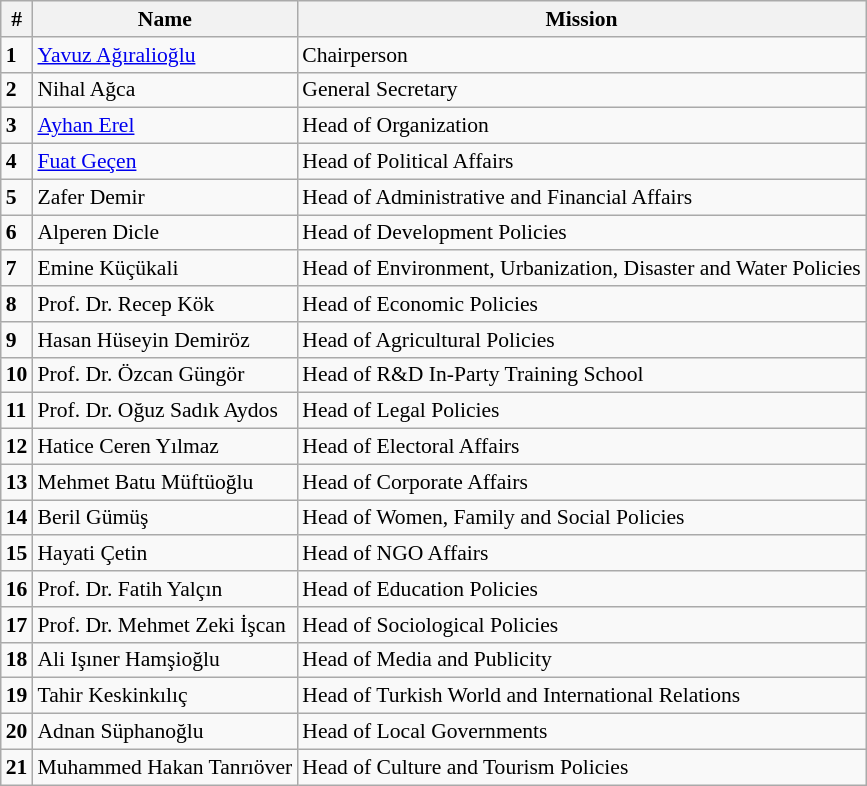<table class="wikitable" style="font-size:90%">
<tr>
<th>#</th>
<th>Name</th>
<th>Mission</th>
</tr>
<tr>
<td><strong>1</strong></td>
<td><a href='#'>Yavuz Ağıralioğlu</a></td>
<td>Chairperson</td>
</tr>
<tr>
<td><strong>2</strong></td>
<td>Nihal Ağca</td>
<td>General Secretary</td>
</tr>
<tr>
<td><strong>3</strong></td>
<td><a href='#'>Ayhan Erel</a></td>
<td>Head of Organization</td>
</tr>
<tr>
<td><strong>4</strong></td>
<td><a href='#'>Fuat Geçen</a></td>
<td>Head of Political Affairs</td>
</tr>
<tr>
<td><strong>5</strong></td>
<td>Zafer Demir</td>
<td>Head of Administrative and Financial Affairs</td>
</tr>
<tr>
<td><strong>6</strong></td>
<td>Alperen Dicle</td>
<td>Head of Development Policies</td>
</tr>
<tr>
<td><strong>7</strong></td>
<td>Emine Küçükali</td>
<td>Head of Environment, Urbanization, Disaster and Water Policies</td>
</tr>
<tr>
<td><strong>8</strong></td>
<td>Prof. Dr. Recep Kök</td>
<td>Head of Economic Policies</td>
</tr>
<tr>
<td><strong>9</strong></td>
<td>Hasan Hüseyin Demiröz</td>
<td>Head of Agricultural Policies</td>
</tr>
<tr>
<td><strong>10</strong></td>
<td>Prof. Dr. Özcan Güngör</td>
<td>Head of R&D In-Party Training School</td>
</tr>
<tr>
<td><strong>11</strong></td>
<td>Prof. Dr. Oğuz Sadık Aydos</td>
<td>Head of Legal Policies</td>
</tr>
<tr>
<td><strong>12</strong></td>
<td>Hatice Ceren Yılmaz</td>
<td>Head of Electoral Affairs</td>
</tr>
<tr>
<td><strong>13</strong></td>
<td>Mehmet Batu Müftüoğlu</td>
<td>Head of Corporate Affairs</td>
</tr>
<tr>
<td><strong>14</strong></td>
<td>Beril Gümüş</td>
<td>Head of Women, Family and Social Policies</td>
</tr>
<tr>
<td><strong>15</strong></td>
<td>Hayati Çetin</td>
<td>Head of NGO Affairs</td>
</tr>
<tr>
<td><strong>16</strong></td>
<td>Prof. Dr. Fatih Yalçın</td>
<td>Head of Education Policies</td>
</tr>
<tr>
<td><strong>17</strong></td>
<td>Prof. Dr. Mehmet Zeki İşcan</td>
<td>Head of Sociological Policies</td>
</tr>
<tr>
<td><strong>18</strong></td>
<td>Ali Işıner Hamşioğlu</td>
<td>Head of Media and Publicity</td>
</tr>
<tr>
<td><strong>19</strong></td>
<td>Tahir Keskinkılıç</td>
<td>Head of Turkish World and International Relations</td>
</tr>
<tr>
<td><strong>20</strong></td>
<td>Adnan Süphanoğlu</td>
<td>Head of Local Governments</td>
</tr>
<tr>
<td><strong>21</strong></td>
<td>Muhammed Hakan Tanrıöver</td>
<td>Head of Culture and Tourism Policies</td>
</tr>
</table>
